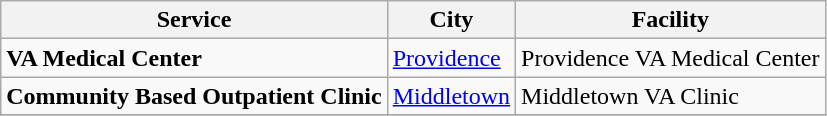<table class="wikitable">
<tr>
<th>Service</th>
<th>City</th>
<th>Facility</th>
</tr>
<tr>
<td><strong>VA Medical Center</strong></td>
<td><a href='#'>Providence</a></td>
<td>Providence VA Medical Center</td>
</tr>
<tr>
<td><strong>Community Based Outpatient Clinic</strong></td>
<td><a href='#'>Middletown</a></td>
<td>Middletown VA Clinic</td>
</tr>
<tr>
</tr>
</table>
